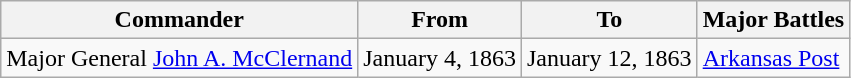<table class=wikitable>
<tr>
<th>Commander</th>
<th>From</th>
<th>To</th>
<th>Major Battles</th>
</tr>
<tr>
<td>Major General <a href='#'>John A. McClernand</a></td>
<td>January 4, 1863</td>
<td>January 12, 1863</td>
<td><a href='#'>Arkansas Post</a></td>
</tr>
</table>
